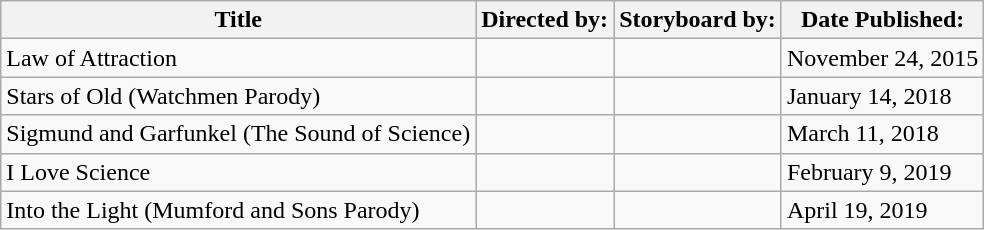<table class="wikitable sortable">
<tr>
<th>Title</th>
<th>Directed by:</th>
<th>Storyboard by:</th>
<th>Date Published:</th>
</tr>
<tr>
<td>Law of Attraction</td>
<td></td>
<td></td>
<td>November 24, 2015</td>
</tr>
<tr>
<td>Stars of Old (Watchmen Parody)</td>
<td></td>
<td></td>
<td>January 14, 2018</td>
</tr>
<tr>
<td>Sigmund and Garfunkel (The Sound of Science)</td>
<td></td>
<td></td>
<td>March 11, 2018</td>
</tr>
<tr>
<td>I Love Science</td>
<td></td>
<td></td>
<td>February 9, 2019</td>
</tr>
<tr>
<td>Into the Light (Mumford and Sons Parody)</td>
<td></td>
<td></td>
<td>April 19, 2019</td>
</tr>
</table>
